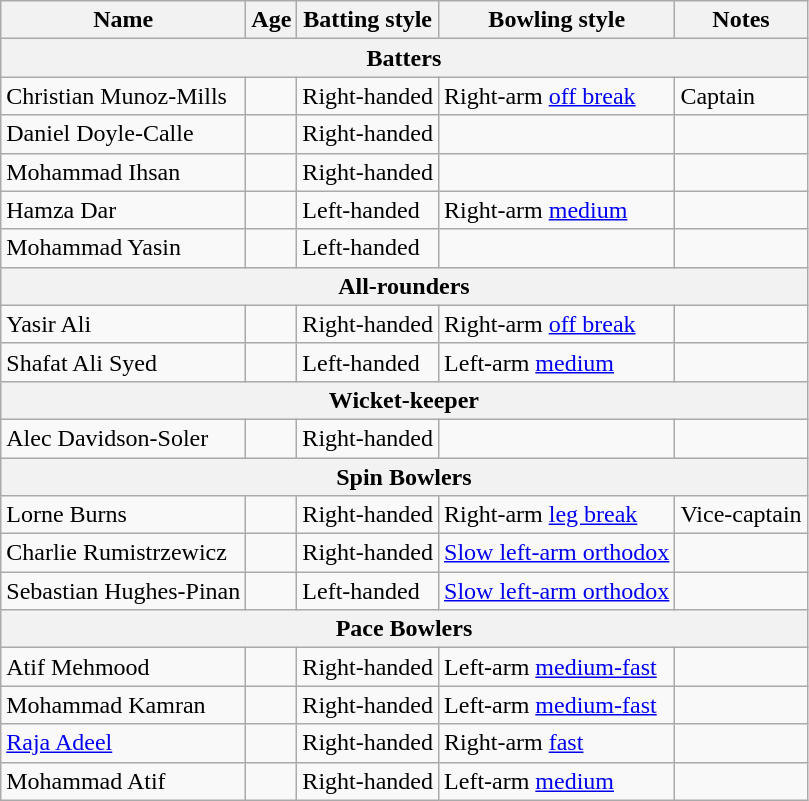<table class="wikitable">
<tr>
<th>Name</th>
<th>Age</th>
<th>Batting style</th>
<th>Bowling style</th>
<th>Notes</th>
</tr>
<tr>
<th colspan="5">Batters</th>
</tr>
<tr>
<td>Christian Munoz-Mills</td>
<td></td>
<td>Right-handed</td>
<td>Right-arm <a href='#'>off break</a></td>
<td>Captain</td>
</tr>
<tr>
<td>Daniel Doyle-Calle</td>
<td></td>
<td>Right-handed</td>
<td></td>
<td></td>
</tr>
<tr>
<td>Mohammad Ihsan</td>
<td></td>
<td>Right-handed</td>
<td></td>
<td></td>
</tr>
<tr>
<td>Hamza Dar</td>
<td></td>
<td>Left-handed</td>
<td>Right-arm <a href='#'>medium</a></td>
<td></td>
</tr>
<tr>
<td>Mohammad Yasin</td>
<td></td>
<td>Left-handed</td>
<td></td>
<td></td>
</tr>
<tr>
<th colspan="5">All-rounders</th>
</tr>
<tr>
<td>Yasir Ali</td>
<td></td>
<td>Right-handed</td>
<td>Right-arm <a href='#'>off break</a></td>
<td></td>
</tr>
<tr>
<td>Shafat Ali Syed</td>
<td></td>
<td>Left-handed</td>
<td>Left-arm <a href='#'>medium</a></td>
<td></td>
</tr>
<tr>
<th colspan="5">Wicket-keeper</th>
</tr>
<tr>
<td>Alec Davidson-Soler</td>
<td></td>
<td>Right-handed</td>
<td></td>
<td></td>
</tr>
<tr>
<th colspan="5">Spin Bowlers</th>
</tr>
<tr>
<td>Lorne Burns</td>
<td></td>
<td>Right-handed</td>
<td>Right-arm <a href='#'>leg break</a></td>
<td>Vice-captain</td>
</tr>
<tr>
<td>Charlie Rumistrzewicz</td>
<td></td>
<td>Right-handed</td>
<td><a href='#'>Slow left-arm orthodox</a></td>
<td></td>
</tr>
<tr>
<td>Sebastian Hughes-Pinan</td>
<td></td>
<td>Left-handed</td>
<td><a href='#'>Slow left-arm orthodox</a></td>
<td></td>
</tr>
<tr>
<th colspan="5">Pace Bowlers</th>
</tr>
<tr>
<td>Atif Mehmood</td>
<td></td>
<td>Right-handed</td>
<td>Left-arm <a href='#'>medium-fast</a></td>
<td></td>
</tr>
<tr>
<td>Mohammad Kamran</td>
<td></td>
<td>Right-handed</td>
<td>Left-arm <a href='#'>medium-fast</a></td>
<td></td>
</tr>
<tr>
<td><a href='#'>Raja Adeel</a></td>
<td></td>
<td>Right-handed</td>
<td>Right-arm <a href='#'>fast</a></td>
<td></td>
</tr>
<tr>
<td>Mohammad Atif</td>
<td></td>
<td>Right-handed</td>
<td>Left-arm <a href='#'>medium</a></td>
<td></td>
</tr>
</table>
